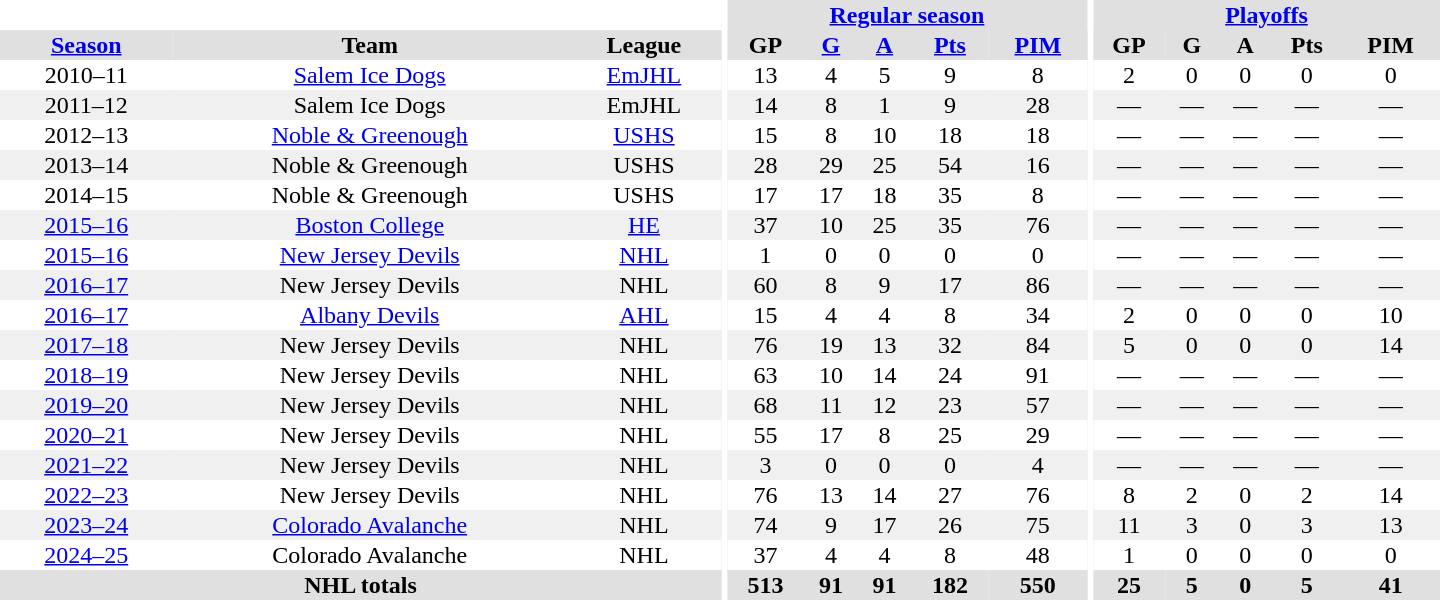<table border="0" cellpadding="1" cellspacing="0" style="text-align:center; width:60em;">
<tr bgcolor="#e0e0e0">
<th colspan="3" bgcolor="#ffffff"></th>
<th rowspan="99" bgcolor="#ffffff"></th>
<th colspan="5"><a href='#'>Regular season</a></th>
<th rowspan="99" bgcolor="#ffffff"></th>
<th colspan="5"><a href='#'>Playoffs</a></th>
</tr>
<tr bgcolor="#e0e0e0">
<th><a href='#'>Season</a></th>
<th>Team</th>
<th>League</th>
<th>GP</th>
<th><a href='#'>G</a></th>
<th><a href='#'>A</a></th>
<th><a href='#'>Pts</a></th>
<th><a href='#'>PIM</a></th>
<th>GP</th>
<th>G</th>
<th>A</th>
<th>Pts</th>
<th>PIM</th>
</tr>
<tr>
<td>2010–11</td>
<td><a href='#'>Salem Ice Dogs</a></td>
<td><a href='#'>EmJHL</a></td>
<td>13</td>
<td>4</td>
<td>5</td>
<td>9</td>
<td>8</td>
<td>2</td>
<td>0</td>
<td>0</td>
<td>0</td>
<td>0</td>
</tr>
<tr bgcolor="#f0f0f0">
<td>2011–12</td>
<td>Salem Ice Dogs</td>
<td>EmJHL</td>
<td>14</td>
<td>8</td>
<td>1</td>
<td>9</td>
<td>28</td>
<td>—</td>
<td>—</td>
<td>—</td>
<td>—</td>
<td>—</td>
</tr>
<tr>
<td>2012–13</td>
<td><a href='#'>Noble & Greenough</a></td>
<td><a href='#'>USHS</a></td>
<td>15</td>
<td>8</td>
<td>10</td>
<td>18</td>
<td>18</td>
<td>—</td>
<td>—</td>
<td>—</td>
<td>—</td>
<td>—</td>
</tr>
<tr bgcolor="#f0f0f0">
<td>2013–14</td>
<td>Noble & Greenough</td>
<td>USHS</td>
<td>28</td>
<td>29</td>
<td>25</td>
<td>54</td>
<td>16</td>
<td>—</td>
<td>—</td>
<td>—</td>
<td>—</td>
<td>—</td>
</tr>
<tr>
<td>2014–15</td>
<td>Noble & Greenough</td>
<td>USHS</td>
<td>17</td>
<td>17</td>
<td>18</td>
<td>35</td>
<td>8</td>
<td>—</td>
<td>—</td>
<td>—</td>
<td>—</td>
<td>—</td>
</tr>
<tr bgcolor="#f0f0f0">
<td><a href='#'>2015–16</a></td>
<td><a href='#'>Boston College</a></td>
<td><a href='#'>HE</a></td>
<td>37</td>
<td>10</td>
<td>25</td>
<td>35</td>
<td>76</td>
<td>—</td>
<td>—</td>
<td>—</td>
<td>—</td>
<td>—</td>
</tr>
<tr>
<td><a href='#'>2015–16</a></td>
<td><a href='#'>New Jersey Devils</a></td>
<td><a href='#'>NHL</a></td>
<td>1</td>
<td>0</td>
<td>0</td>
<td>0</td>
<td>0</td>
<td>—</td>
<td>—</td>
<td>—</td>
<td>—</td>
<td>—</td>
</tr>
<tr bgcolor="#f0f0f0">
<td><a href='#'>2016–17</a></td>
<td>New Jersey Devils</td>
<td>NHL</td>
<td>60</td>
<td>8</td>
<td>9</td>
<td>17</td>
<td>86</td>
<td>—</td>
<td>—</td>
<td>—</td>
<td>—</td>
<td>—</td>
</tr>
<tr>
<td><a href='#'>2016–17</a></td>
<td><a href='#'>Albany Devils</a></td>
<td><a href='#'>AHL</a></td>
<td>15</td>
<td>4</td>
<td>4</td>
<td>8</td>
<td>34</td>
<td>2</td>
<td>0</td>
<td>0</td>
<td>0</td>
<td>10</td>
</tr>
<tr bgcolor="#f0f0f0">
<td><a href='#'>2017–18</a></td>
<td>New Jersey Devils</td>
<td>NHL</td>
<td>76</td>
<td>19</td>
<td>13</td>
<td>32</td>
<td>84</td>
<td>5</td>
<td>0</td>
<td>0</td>
<td>0</td>
<td>14</td>
</tr>
<tr>
<td><a href='#'>2018–19</a></td>
<td>New Jersey Devils</td>
<td>NHL</td>
<td>63</td>
<td>10</td>
<td>14</td>
<td>24</td>
<td>91</td>
<td>—</td>
<td>—</td>
<td>—</td>
<td>—</td>
<td>—</td>
</tr>
<tr bgcolor="#f0f0f0">
<td><a href='#'>2019–20</a></td>
<td>New Jersey Devils</td>
<td>NHL</td>
<td>68</td>
<td>11</td>
<td>12</td>
<td>23</td>
<td>57</td>
<td>—</td>
<td>—</td>
<td>—</td>
<td>—</td>
<td>—</td>
</tr>
<tr>
<td><a href='#'>2020–21</a></td>
<td>New Jersey Devils</td>
<td>NHL</td>
<td>55</td>
<td>17</td>
<td>8</td>
<td>25</td>
<td>29</td>
<td>—</td>
<td>—</td>
<td>—</td>
<td>—</td>
<td>—</td>
</tr>
<tr bgcolor="#f0f0f0">
<td><a href='#'>2021–22</a></td>
<td>New Jersey Devils</td>
<td>NHL</td>
<td>3</td>
<td>0</td>
<td>0</td>
<td>0</td>
<td>4</td>
<td>—</td>
<td>—</td>
<td>—</td>
<td>—</td>
<td>—</td>
</tr>
<tr>
<td><a href='#'>2022–23</a></td>
<td>New Jersey Devils</td>
<td>NHL</td>
<td>76</td>
<td>13</td>
<td>14</td>
<td>27</td>
<td>76</td>
<td>8</td>
<td>2</td>
<td>0</td>
<td>2</td>
<td>14</td>
</tr>
<tr bgcolor="#f0f0f0">
<td><a href='#'>2023–24</a></td>
<td><a href='#'>Colorado Avalanche</a></td>
<td>NHL</td>
<td>74</td>
<td>9</td>
<td>17</td>
<td>26</td>
<td>75</td>
<td>11</td>
<td>3</td>
<td>0</td>
<td>3</td>
<td>13</td>
</tr>
<tr>
<td><a href='#'>2024–25</a></td>
<td>Colorado Avalanche</td>
<td>NHL</td>
<td>37</td>
<td>4</td>
<td>4</td>
<td>8</td>
<td>48</td>
<td>1</td>
<td>0</td>
<td>0</td>
<td>0</td>
<td>0</td>
</tr>
<tr bgcolor="#e0e0e0">
<th colspan="3">NHL totals</th>
<th>513</th>
<th>91</th>
<th>91</th>
<th>182</th>
<th>550</th>
<th>25</th>
<th>5</th>
<th>0</th>
<th>5</th>
<th>41</th>
</tr>
</table>
